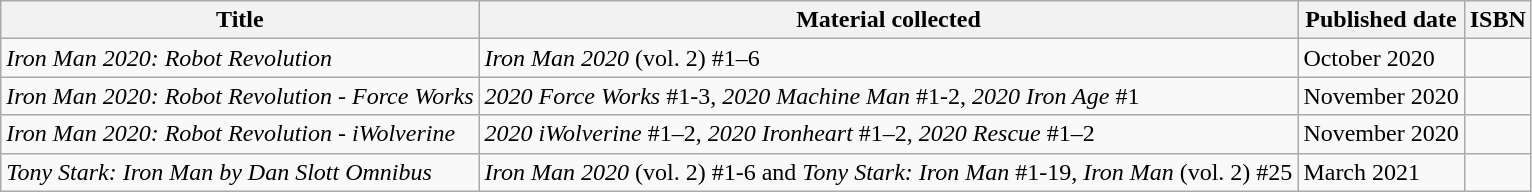<table class="wikitable">
<tr>
<th>Title</th>
<th>Material collected</th>
<th>Published date</th>
<th>ISBN</th>
</tr>
<tr>
<td><em>Iron Man 2020: Robot Revolution</em></td>
<td><em>Iron Man 2020</em> (vol. 2) #1–6</td>
<td>October 2020</td>
<td></td>
</tr>
<tr>
<td><em>Iron Man 2020: Robot Revolution - Force Works</em></td>
<td><em>2020 Force Works</em> #1-3, <em>2020 Machine Man</em> #1-2, <em>2020 Iron Age</em> #1</td>
<td>November 2020</td>
<td></td>
</tr>
<tr>
<td><em>Iron Man 2020: Robot Revolution - iWolverine</em></td>
<td><em>2020 iWolverine</em> #1–2, <em>2020 Ironheart</em>  #1–2, <em>2020 Rescue</em> #1–2</td>
<td>November 2020</td>
<td></td>
</tr>
<tr>
<td><em>Tony Stark: Iron Man by Dan Slott Omnibus</em></td>
<td><em>Iron Man 2020</em> (vol. 2) #1-6 and <em>Tony Stark: Iron Man</em> #1-19, <em>Iron Man</em> (vol. 2) #25</td>
<td>March 2021</td>
<td></td>
</tr>
</table>
